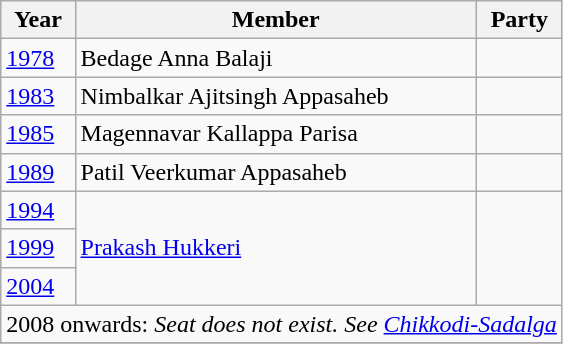<table class="wikitable sortable">
<tr>
<th>Year</th>
<th>Member</th>
<th colspan="2">Party</th>
</tr>
<tr>
<td><a href='#'>1978</a></td>
<td>Bedage Anna Balaji</td>
<td></td>
</tr>
<tr>
<td><a href='#'>1983</a></td>
<td>Nimbalkar Ajitsingh Appasaheb</td>
<td></td>
</tr>
<tr>
<td><a href='#'>1985</a></td>
<td>Magennavar Kallappa Parisa</td>
<td></td>
</tr>
<tr>
<td><a href='#'>1989</a></td>
<td>Patil Veerkumar Appasaheb</td>
<td></td>
</tr>
<tr>
<td><a href='#'>1994</a></td>
<td rowspan=3><a href='#'>Prakash Hukkeri</a></td>
</tr>
<tr>
<td><a href='#'>1999</a></td>
</tr>
<tr>
<td><a href='#'>2004</a></td>
</tr>
<tr>
<td colspan=4 align=center>2008 onwards: <em>Seat does not exist. See <a href='#'>Chikkodi-Sadalga</a></em></td>
</tr>
<tr>
</tr>
</table>
